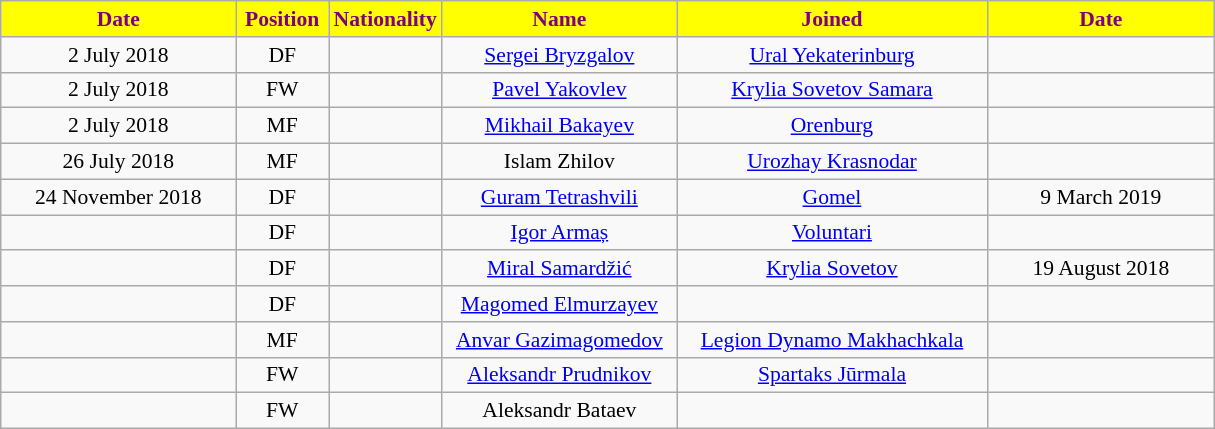<table class="wikitable"  style="text-align:center; font-size:90%; ">
<tr>
<th style="background:#ffff00; color:purple; width:150px;">Date</th>
<th style="background:#ffff00; color:purple; width:55px;">Position</th>
<th style="background:#ffff00; color:purple; width:55px;">Nationality</th>
<th style="background:#ffff00; color:purple; width:150px;">Name</th>
<th style="background:#ffff00; color:purple; width:200px;">Joined</th>
<th style="background:#ffff00; color:purple; width:145px;">Date</th>
</tr>
<tr>
<td>2 July 2018</td>
<td>DF</td>
<td></td>
<td><a href='#'>Sergei Bryzgalov</a></td>
<td><a href='#'>Ural Yekaterinburg</a></td>
<td></td>
</tr>
<tr>
<td>2 July 2018</td>
<td>FW</td>
<td></td>
<td><a href='#'>Pavel Yakovlev</a></td>
<td><a href='#'>Krylia Sovetov Samara</a></td>
<td></td>
</tr>
<tr>
<td>2 July 2018</td>
<td>MF</td>
<td></td>
<td><a href='#'>Mikhail Bakayev</a></td>
<td><a href='#'>Orenburg</a></td>
<td></td>
</tr>
<tr>
<td>26 July 2018</td>
<td>MF</td>
<td></td>
<td>Islam Zhilov</td>
<td><a href='#'>Urozhay Krasnodar</a></td>
<td></td>
</tr>
<tr>
<td>24 November 2018</td>
<td>DF</td>
<td></td>
<td><a href='#'>Guram Tetrashvili</a></td>
<td><a href='#'>Gomel</a></td>
<td>9 March 2019</td>
</tr>
<tr>
<td></td>
<td>DF</td>
<td></td>
<td><a href='#'>Igor Armaș</a></td>
<td><a href='#'>Voluntari</a></td>
<td></td>
</tr>
<tr>
<td></td>
<td>DF</td>
<td></td>
<td><a href='#'>Miral Samardžić</a></td>
<td><a href='#'>Krylia Sovetov</a></td>
<td>19 August 2018</td>
</tr>
<tr>
<td></td>
<td>DF</td>
<td></td>
<td><a href='#'>Magomed Elmurzayev</a></td>
<td></td>
<td></td>
</tr>
<tr>
<td></td>
<td>MF</td>
<td></td>
<td><a href='#'>Anvar Gazimagomedov</a></td>
<td><a href='#'>Legion Dynamo Makhachkala</a></td>
<td></td>
</tr>
<tr>
<td></td>
<td>FW</td>
<td></td>
<td><a href='#'>Aleksandr Prudnikov</a></td>
<td><a href='#'>Spartaks Jūrmala</a></td>
<td></td>
</tr>
<tr>
<td></td>
<td>FW</td>
<td></td>
<td>Aleksandr Bataev</td>
<td></td>
<td></td>
</tr>
</table>
